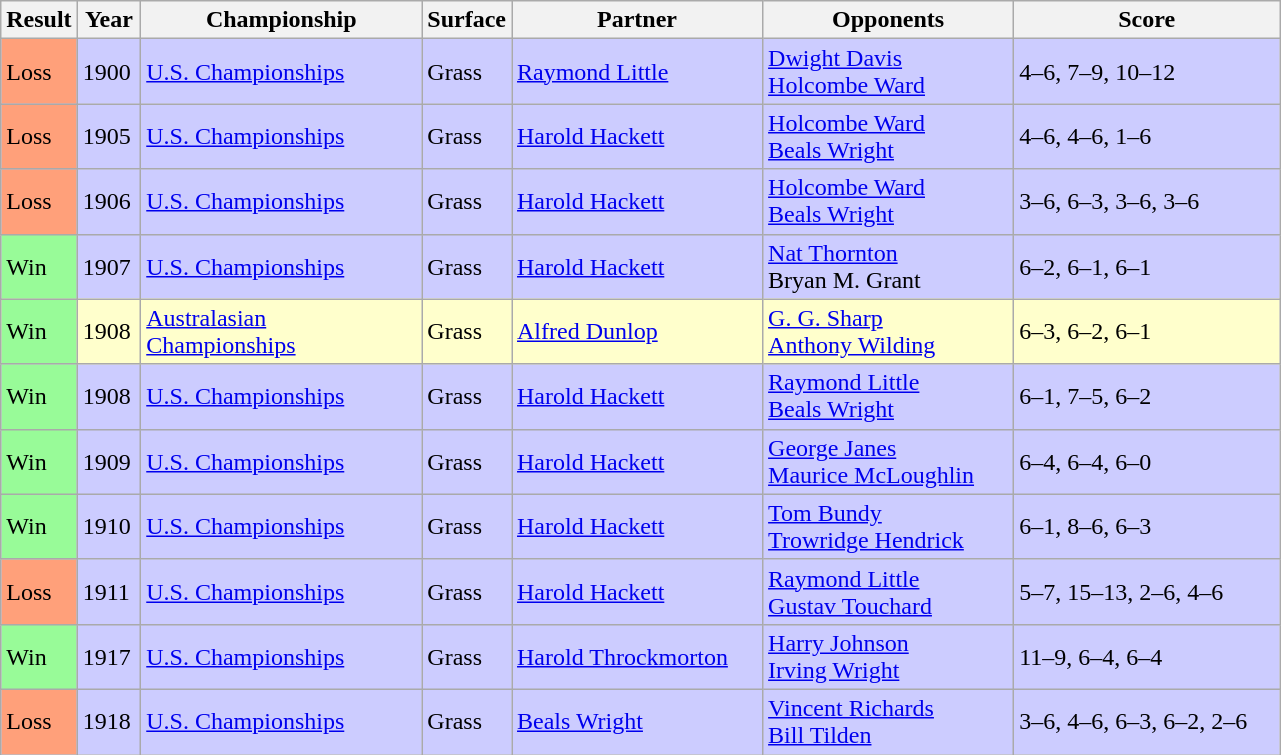<table class="sortable wikitable">
<tr>
<th style="width:40px">Result</th>
<th style="width:35px">Year</th>
<th style="width:180px">Championship</th>
<th style="width:50px">Surface</th>
<th style="width:160px">Partner</th>
<th style="width:160px">Opponents</th>
<th style="width:170px" class="unsortable">Score</th>
</tr>
<tr style="background:#ccf;">
<td style="background:#ffa07a;">Loss</td>
<td>1900</td>
<td><a href='#'>U.S. Championships</a></td>
<td>Grass</td>
<td> <a href='#'>Raymond Little</a></td>
<td> <a href='#'>Dwight Davis</a> <br>  <a href='#'>Holcombe Ward</a></td>
<td>4–6, 7–9, 10–12</td>
</tr>
<tr style="background:#ccf;">
<td style="background:#ffa07a;">Loss</td>
<td>1905</td>
<td><a href='#'>U.S. Championships</a></td>
<td>Grass</td>
<td> <a href='#'>Harold Hackett</a></td>
<td> <a href='#'>Holcombe Ward</a> <br>  <a href='#'>Beals Wright</a></td>
<td>4–6, 4–6, 1–6</td>
</tr>
<tr style="background:#ccf;">
<td style="background:#ffa07a;">Loss</td>
<td>1906</td>
<td><a href='#'>U.S. Championships</a></td>
<td>Grass</td>
<td> <a href='#'>Harold Hackett</a></td>
<td> <a href='#'>Holcombe Ward</a> <br>  <a href='#'>Beals Wright</a></td>
<td>3–6, 6–3, 3–6, 3–6</td>
</tr>
<tr style="background:#ccf;">
<td style="background:#98fb98;">Win</td>
<td>1907</td>
<td><a href='#'>U.S. Championships</a></td>
<td>Grass</td>
<td> <a href='#'>Harold Hackett</a></td>
<td> <a href='#'>Nat Thornton</a> <br>  Bryan M. Grant</td>
<td>6–2, 6–1, 6–1</td>
</tr>
<tr style="background:#ffc;">
<td style="background:#98fb98;">Win</td>
<td>1908</td>
<td><a href='#'>Australasian Championships</a></td>
<td>Grass</td>
<td> <a href='#'>Alfred Dunlop</a></td>
<td> <a href='#'>G. G. Sharp</a> <br>  <a href='#'>Anthony Wilding</a></td>
<td>6–3, 6–2, 6–1</td>
</tr>
<tr style="background:#ccf;">
<td style="background:#98fb98;">Win</td>
<td>1908</td>
<td><a href='#'>U.S. Championships</a></td>
<td>Grass</td>
<td> <a href='#'>Harold Hackett</a></td>
<td> <a href='#'>Raymond Little</a> <br>  <a href='#'>Beals Wright</a></td>
<td>6–1, 7–5, 6–2</td>
</tr>
<tr style="background:#ccf;">
<td style="background:#98fb98;">Win</td>
<td>1909</td>
<td><a href='#'>U.S. Championships</a></td>
<td>Grass</td>
<td> <a href='#'>Harold Hackett</a></td>
<td> <a href='#'>George Janes</a> <br>  <a href='#'>Maurice McLoughlin</a></td>
<td>6–4, 6–4, 6–0</td>
</tr>
<tr style="background:#ccf;">
<td style="background:#98fb98;">Win</td>
<td>1910</td>
<td><a href='#'>U.S. Championships</a></td>
<td>Grass</td>
<td> <a href='#'>Harold Hackett</a></td>
<td> <a href='#'>Tom Bundy</a> <br>  <a href='#'>Trowridge Hendrick</a></td>
<td>6–1, 8–6, 6–3</td>
</tr>
<tr style="background:#ccf;">
<td style="background:#ffa07a;">Loss</td>
<td>1911</td>
<td><a href='#'>U.S. Championships</a></td>
<td>Grass</td>
<td> <a href='#'>Harold Hackett</a></td>
<td> <a href='#'>Raymond Little</a> <br>  <a href='#'>Gustav Touchard</a></td>
<td>5–7, 15–13, 2–6, 4–6</td>
</tr>
<tr style="background:#ccf;">
<td style="background:#98fb98;">Win</td>
<td>1917</td>
<td><a href='#'>U.S. Championships</a></td>
<td>Grass</td>
<td> <a href='#'>Harold Throckmorton</a></td>
<td> <a href='#'>Harry Johnson</a> <br>  <a href='#'>Irving Wright</a></td>
<td>11–9, 6–4, 6–4</td>
</tr>
<tr style="background:#ccf;">
<td style="background:#ffa07a;">Loss</td>
<td>1918</td>
<td><a href='#'>U.S. Championships</a></td>
<td>Grass</td>
<td> <a href='#'>Beals Wright</a></td>
<td> <a href='#'>Vincent Richards</a> <br>  <a href='#'>Bill Tilden</a></td>
<td>3–6, 4–6, 6–3, 6–2, 2–6</td>
</tr>
</table>
